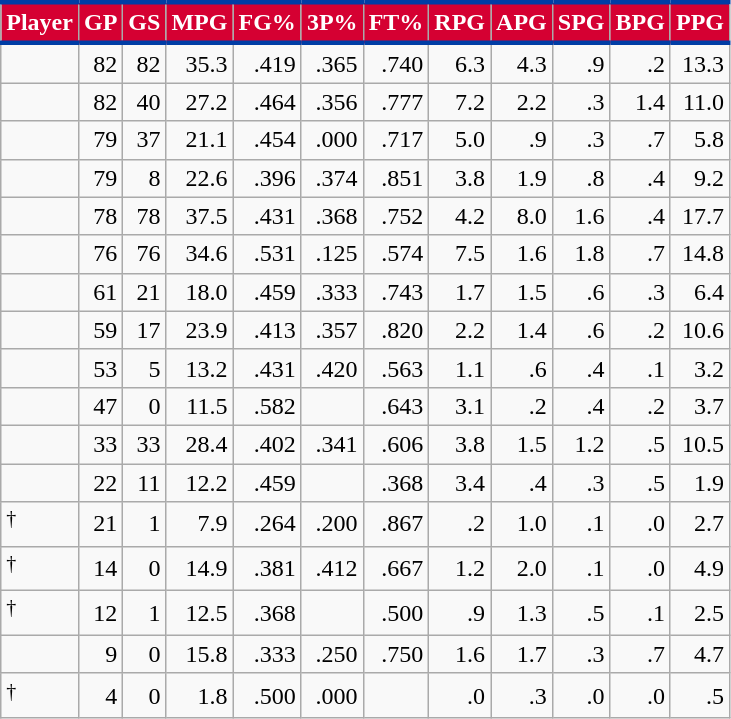<table class="wikitable sortable" style="text-align:right;">
<tr>
<th style="background:#D50032; color:#FFFFFF; border-top:#003DA5 3px solid; border-bottom:#003DA5 3px solid;">Player</th>
<th style="background:#D50032; color:#FFFFFF; border-top:#003DA5 3px solid; border-bottom:#003DA5 3px solid;">GP</th>
<th style="background:#D50032; color:#FFFFFF; border-top:#003DA5 3px solid; border-bottom:#003DA5 3px solid;">GS</th>
<th style="background:#D50032; color:#FFFFFF; border-top:#003DA5 3px solid; border-bottom:#003DA5 3px solid;">MPG</th>
<th style="background:#D50032; color:#FFFFFF; border-top:#003DA5 3px solid; border-bottom:#003DA5 3px solid;">FG%</th>
<th style="background:#D50032; color:#FFFFFF; border-top:#003DA5 3px solid; border-bottom:#003DA5 3px solid;">3P%</th>
<th style="background:#D50032; color:#FFFFFF; border-top:#003DA5 3px solid; border-bottom:#003DA5 3px solid;">FT%</th>
<th style="background:#D50032; color:#FFFFFF; border-top:#003DA5 3px solid; border-bottom:#003DA5 3px solid;">RPG</th>
<th style="background:#D50032; color:#FFFFFF; border-top:#003DA5 3px solid; border-bottom:#003DA5 3px solid;">APG</th>
<th style="background:#D50032; color:#FFFFFF; border-top:#003DA5 3px solid; border-bottom:#003DA5 3px solid;">SPG</th>
<th style="background:#D50032; color:#FFFFFF; border-top:#003DA5 3px solid; border-bottom:#003DA5 3px solid;">BPG</th>
<th style="background:#D50032; color:#FFFFFF; border-top:#003DA5 3px solid; border-bottom:#003DA5 3px solid;">PPG</th>
</tr>
<tr>
<td style="text-align:left;"></td>
<td>82</td>
<td>82</td>
<td>35.3</td>
<td>.419</td>
<td>.365</td>
<td>.740</td>
<td>6.3</td>
<td>4.3</td>
<td>.9</td>
<td>.2</td>
<td>13.3</td>
</tr>
<tr>
<td style="text-align:left;"></td>
<td>82</td>
<td>40</td>
<td>27.2</td>
<td>.464</td>
<td>.356</td>
<td>.777</td>
<td>7.2</td>
<td>2.2</td>
<td>.3</td>
<td>1.4</td>
<td>11.0</td>
</tr>
<tr>
<td style="text-align:left;"></td>
<td>79</td>
<td>37</td>
<td>21.1</td>
<td>.454</td>
<td>.000</td>
<td>.717</td>
<td>5.0</td>
<td>.9</td>
<td>.3</td>
<td>.7</td>
<td>5.8</td>
</tr>
<tr>
<td style="text-align:left;"></td>
<td>79</td>
<td>8</td>
<td>22.6</td>
<td>.396</td>
<td>.374</td>
<td>.851</td>
<td>3.8</td>
<td>1.9</td>
<td>.8</td>
<td>.4</td>
<td>9.2</td>
</tr>
<tr>
<td style="text-align:left;"></td>
<td>78</td>
<td>78</td>
<td>37.5</td>
<td>.431</td>
<td>.368</td>
<td>.752</td>
<td>4.2</td>
<td>8.0</td>
<td>1.6</td>
<td>.4</td>
<td>17.7</td>
</tr>
<tr>
<td style="text-align:left;"></td>
<td>76</td>
<td>76</td>
<td>34.6</td>
<td>.531</td>
<td>.125</td>
<td>.574</td>
<td>7.5</td>
<td>1.6</td>
<td>1.8</td>
<td>.7</td>
<td>14.8</td>
</tr>
<tr>
<td style="text-align:left;"></td>
<td>61</td>
<td>21</td>
<td>18.0</td>
<td>.459</td>
<td>.333</td>
<td>.743</td>
<td>1.7</td>
<td>1.5</td>
<td>.6</td>
<td>.3</td>
<td>6.4</td>
</tr>
<tr>
<td style="text-align:left;"></td>
<td>59</td>
<td>17</td>
<td>23.9</td>
<td>.413</td>
<td>.357</td>
<td>.820</td>
<td>2.2</td>
<td>1.4</td>
<td>.6</td>
<td>.2</td>
<td>10.6</td>
</tr>
<tr>
<td style="text-align:left;"></td>
<td>53</td>
<td>5</td>
<td>13.2</td>
<td>.431</td>
<td>.420</td>
<td>.563</td>
<td>1.1</td>
<td>.6</td>
<td>.4</td>
<td>.1</td>
<td>3.2</td>
</tr>
<tr>
<td style="text-align:left;"></td>
<td>47</td>
<td>0</td>
<td>11.5</td>
<td>.582</td>
<td></td>
<td>.643</td>
<td>3.1</td>
<td>.2</td>
<td>.4</td>
<td>.2</td>
<td>3.7</td>
</tr>
<tr>
<td style="text-align:left;"></td>
<td>33</td>
<td>33</td>
<td>28.4</td>
<td>.402</td>
<td>.341</td>
<td>.606</td>
<td>3.8</td>
<td>1.5</td>
<td>1.2</td>
<td>.5</td>
<td>10.5</td>
</tr>
<tr>
<td style="text-align:left;"></td>
<td>22</td>
<td>11</td>
<td>12.2</td>
<td>.459</td>
<td></td>
<td>.368</td>
<td>3.4</td>
<td>.4</td>
<td>.3</td>
<td>.5</td>
<td>1.9</td>
</tr>
<tr>
<td style="text-align:left;"><sup>†</sup></td>
<td>21</td>
<td>1</td>
<td>7.9</td>
<td>.264</td>
<td>.200</td>
<td>.867</td>
<td>.2</td>
<td>1.0</td>
<td>.1</td>
<td>.0</td>
<td>2.7</td>
</tr>
<tr>
<td style="text-align:left;"><sup>†</sup></td>
<td>14</td>
<td>0</td>
<td>14.9</td>
<td>.381</td>
<td>.412</td>
<td>.667</td>
<td>1.2</td>
<td>2.0</td>
<td>.1</td>
<td>.0</td>
<td>4.9</td>
</tr>
<tr>
<td style="text-align:left;"><sup>†</sup></td>
<td>12</td>
<td>1</td>
<td>12.5</td>
<td>.368</td>
<td></td>
<td>.500</td>
<td>.9</td>
<td>1.3</td>
<td>.5</td>
<td>.1</td>
<td>2.5</td>
</tr>
<tr>
<td style="text-align:left;"></td>
<td>9</td>
<td>0</td>
<td>15.8</td>
<td>.333</td>
<td>.250</td>
<td>.750</td>
<td>1.6</td>
<td>1.7</td>
<td>.3</td>
<td>.7</td>
<td>4.7</td>
</tr>
<tr>
<td style="text-align:left;"><sup>†</sup></td>
<td>4</td>
<td>0</td>
<td>1.8</td>
<td>.500</td>
<td>.000</td>
<td></td>
<td>.0</td>
<td>.3</td>
<td>.0</td>
<td>.0</td>
<td>.5</td>
</tr>
</table>
